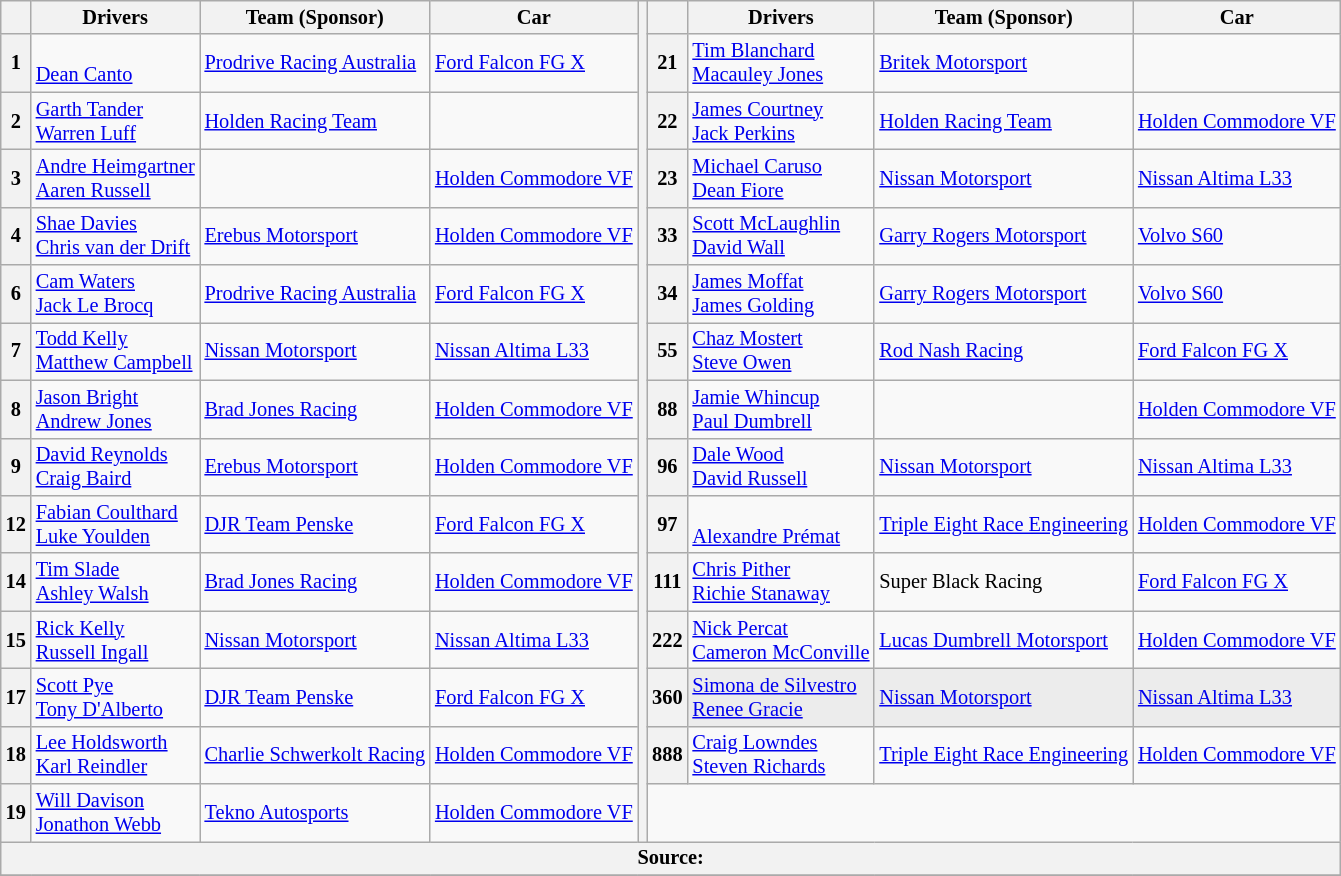<table class="wikitable" style="font-size: 85%;">
<tr>
<th></th>
<th>Drivers</th>
<th>Team (Sponsor)</th>
<th>Car</th>
<th rowspan="15"></th>
<th></th>
<th>Drivers</th>
<th>Team (Sponsor)</th>
<th>Car</th>
</tr>
<tr>
<th>1</th>
<td><br> <a href='#'>Dean Canto</a></td>
<td><a href='#'>Prodrive Racing Australia</a><br></td>
<td><a href='#'>Ford Falcon FG X</a></td>
<th>21</th>
<td> <a href='#'>Tim Blanchard</a><br> <a href='#'>Macauley Jones</a></td>
<td><a href='#'>Britek Motorsport</a><br></td>
<td></td>
</tr>
<tr>
<th>2</th>
<td> <a href='#'>Garth Tander</a><br> <a href='#'>Warren Luff</a></td>
<td><a href='#'>Holden Racing Team</a><br></td>
<td></td>
<th>22</th>
<td> <a href='#'>James Courtney</a><br> <a href='#'>Jack Perkins</a></td>
<td><a href='#'>Holden Racing Team</a><br></td>
<td><a href='#'>Holden Commodore VF</a></td>
</tr>
<tr>
<th>3</th>
<td> <a href='#'>Andre Heimgartner</a><br> <a href='#'>Aaren Russell</a></td>
<td><br></td>
<td><a href='#'>Holden Commodore VF</a></td>
<th>23</th>
<td> <a href='#'>Michael Caruso</a><br> <a href='#'>Dean Fiore</a></td>
<td><a href='#'>Nissan Motorsport</a><br></td>
<td><a href='#'>Nissan Altima L33</a></td>
</tr>
<tr>
<th>4</th>
<td> <a href='#'>Shae Davies</a><br> <a href='#'>Chris van der Drift</a></td>
<td><a href='#'>Erebus Motorsport</a><br></td>
<td><a href='#'>Holden Commodore VF</a></td>
<th>33</th>
<td> <a href='#'>Scott McLaughlin</a><br> <a href='#'>David Wall</a></td>
<td><a href='#'>Garry Rogers Motorsport</a><br></td>
<td><a href='#'>Volvo S60</a></td>
</tr>
<tr>
<th>6</th>
<td> <a href='#'>Cam Waters</a><br> <a href='#'>Jack Le Brocq</a></td>
<td><a href='#'>Prodrive Racing Australia</a><br></td>
<td><a href='#'>Ford Falcon FG X</a></td>
<th>34</th>
<td> <a href='#'>James Moffat</a><br> <a href='#'>James Golding</a></td>
<td><a href='#'>Garry Rogers Motorsport</a><br></td>
<td><a href='#'>Volvo S60</a></td>
</tr>
<tr>
<th>7</th>
<td> <a href='#'>Todd Kelly</a><br> <a href='#'>Matthew Campbell</a></td>
<td><a href='#'>Nissan Motorsport</a><br></td>
<td><a href='#'>Nissan Altima L33</a></td>
<th>55</th>
<td> <a href='#'>Chaz Mostert</a><br> <a href='#'>Steve Owen</a></td>
<td><a href='#'>Rod Nash Racing</a><br></td>
<td><a href='#'>Ford Falcon FG X</a></td>
</tr>
<tr>
<th>8</th>
<td> <a href='#'>Jason Bright</a><br> <a href='#'>Andrew Jones</a></td>
<td><a href='#'>Brad Jones Racing</a><br></td>
<td><a href='#'>Holden Commodore VF</a></td>
<th>88</th>
<td> <a href='#'>Jamie Whincup</a><br> <a href='#'>Paul Dumbrell</a></td>
<td><br></td>
<td><a href='#'>Holden Commodore VF</a></td>
</tr>
<tr>
<th>9</th>
<td> <a href='#'>David Reynolds</a><br> <a href='#'>Craig Baird</a></td>
<td><a href='#'>Erebus Motorsport</a><br></td>
<td><a href='#'>Holden Commodore VF</a></td>
<th>96</th>
<td> <a href='#'>Dale Wood</a><br> <a href='#'>David Russell</a></td>
<td><a href='#'>Nissan Motorsport</a><br></td>
<td><a href='#'>Nissan Altima L33</a></td>
</tr>
<tr>
<th>12</th>
<td> <a href='#'>Fabian Coulthard</a><br> <a href='#'>Luke Youlden</a></td>
<td><a href='#'>DJR Team Penske</a><br></td>
<td><a href='#'>Ford Falcon FG X</a></td>
<th>97</th>
<td><br> <a href='#'>Alexandre Prémat</a></td>
<td><a href='#'>Triple Eight Race Engineering</a><br></td>
<td><a href='#'>Holden Commodore VF</a></td>
</tr>
<tr>
<th>14</th>
<td> <a href='#'>Tim Slade</a><br> <a href='#'>Ashley Walsh</a></td>
<td><a href='#'>Brad Jones Racing</a><br></td>
<td><a href='#'>Holden Commodore VF</a></td>
<th>111</th>
<td> <a href='#'>Chris Pither</a><br> <a href='#'>Richie Stanaway</a></td>
<td>Super Black Racing<br></td>
<td><a href='#'>Ford Falcon FG X</a></td>
</tr>
<tr>
<th>15</th>
<td> <a href='#'>Rick Kelly</a><br> <a href='#'>Russell Ingall</a></td>
<td><a href='#'>Nissan Motorsport</a><br></td>
<td><a href='#'>Nissan Altima L33</a></td>
<th>222</th>
<td> <a href='#'>Nick Percat</a><br> <a href='#'>Cameron McConville</a></td>
<td><a href='#'>Lucas Dumbrell Motorsport</a><br></td>
<td><a href='#'>Holden Commodore VF</a></td>
</tr>
<tr>
<th>17</th>
<td> <a href='#'>Scott Pye</a><br> <a href='#'>Tony D'Alberto</a></td>
<td><a href='#'>DJR Team Penske</a><br></td>
<td><a href='#'>Ford Falcon FG X</a></td>
<th>360</th>
<td style="background:#ececec;"> <a href='#'>Simona de Silvestro</a><br> <a href='#'>Renee Gracie</a></td>
<td style="background:#ececec;"><a href='#'>Nissan Motorsport</a><br></td>
<td style="background:#ececec;"><a href='#'>Nissan Altima L33</a></td>
</tr>
<tr>
<th>18</th>
<td> <a href='#'>Lee Holdsworth</a><br> <a href='#'>Karl Reindler</a></td>
<td><a href='#'>Charlie Schwerkolt Racing</a><br></td>
<td><a href='#'>Holden Commodore VF</a></td>
<th>888</th>
<td> <a href='#'>Craig Lowndes</a><br> <a href='#'>Steven Richards</a></td>
<td><a href='#'>Triple Eight Race Engineering</a><br></td>
<td><a href='#'>Holden Commodore VF</a></td>
</tr>
<tr>
<th>19</th>
<td> <a href='#'>Will Davison</a><br> <a href='#'>Jonathon Webb</a></td>
<td><a href='#'>Tekno Autosports</a><br></td>
<td><a href='#'>Holden Commodore VF</a></td>
</tr>
<tr>
<th colspan="9">Source:</th>
</tr>
<tr>
</tr>
</table>
